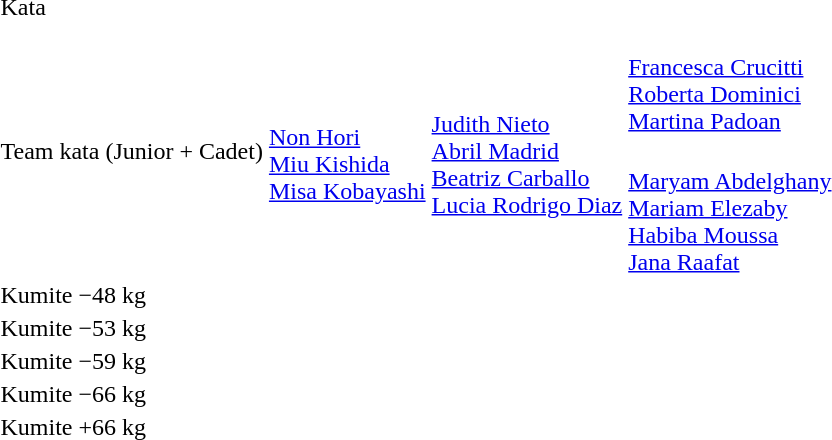<table>
<tr>
<td rowspan=2>Kata</td>
<td rowspan=2></td>
<td rowspan=2></td>
<td></td>
</tr>
<tr>
<td></td>
</tr>
<tr>
<td rowspan=2>Team kata (Junior + Cadet)</td>
<td rowspan=2><br><a href='#'>Non Hori</a><br><a href='#'>Miu Kishida</a><br><a href='#'>Misa Kobayashi</a></td>
<td rowspan=2><br><a href='#'>Judith Nieto</a><br><a href='#'>Abril Madrid</a><br><a href='#'>Beatriz Carballo</a><br><a href='#'>Lucia Rodrigo Diaz</a></td>
<td><br><a href='#'>Francesca Crucitti</a><br><a href='#'>Roberta Dominici</a><br><a href='#'>Martina Padoan</a></td>
</tr>
<tr>
<td><br><a href='#'>Maryam Abdelghany</a><br><a href='#'>Mariam Elezaby</a><br><a href='#'>Habiba Moussa</a><br><a href='#'>Jana Raafat</a></td>
</tr>
<tr>
<td rowspan=2>Kumite −48 kg</td>
<td rowspan=2></td>
<td rowspan=2></td>
<td></td>
</tr>
<tr>
<td></td>
</tr>
<tr>
<td rowspan=2>Kumite −53 kg</td>
<td rowspan=2></td>
<td rowspan=2></td>
<td></td>
</tr>
<tr>
<td></td>
</tr>
<tr>
<td rowspan=2>Kumite −59 kg</td>
<td rowspan=2></td>
<td rowspan=2></td>
<td></td>
</tr>
<tr>
<td></td>
</tr>
<tr>
<td rowspan=2>Kumite −66 kg</td>
<td rowspan=2></td>
<td rowspan=2></td>
<td></td>
</tr>
<tr>
<td></td>
</tr>
<tr>
<td rowspan=2>Kumite +66 kg</td>
<td rowspan=2></td>
<td rowspan=2></td>
<td></td>
</tr>
<tr>
<td></td>
</tr>
</table>
